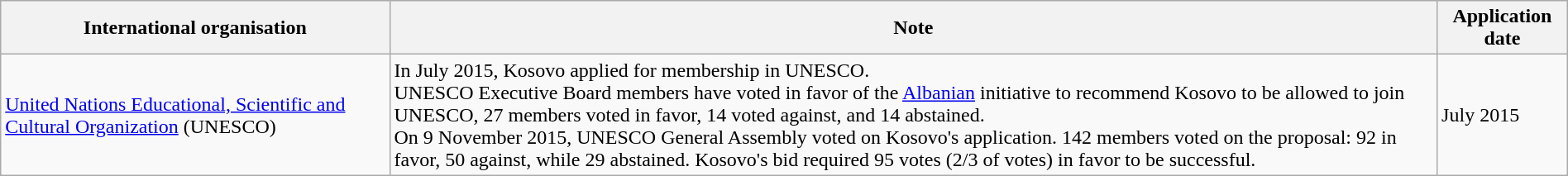<table class="wikitable" style="margin:auto; width:100%;">
<tr>
<th>International organisation</th>
<th>Note</th>
<th><strong>Application date</strong></th>
</tr>
<tr>
<td><a href='#'>United Nations Educational, Scientific and Cultural Organization</a> (UNESCO)</td>
<td>In July 2015, Kosovo applied for membership in UNESCO.<br>UNESCO Executive Board members have voted in favor of the <a href='#'>Albanian</a> initiative to recommend Kosovo to be allowed to join UNESCO, 27 members voted in favor, 14 voted against, and 14 abstained.<br>On 9 November 2015, UNESCO General Assembly voted on Kosovo's application. 142 members voted on the proposal: 92 in favor, 50 against, while 29 abstained. Kosovo's bid required 95 votes (2/3 of votes) in favor to be successful.</td>
<td>July 2015</td>
</tr>
</table>
